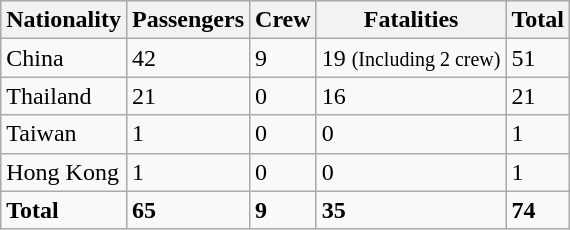<table class="sortable wikitable">
<tr style="background:#ccccff;">
<th rowspan=1>Nationality</th>
<th colspan=1>Passengers</th>
<th colspan=1>Crew</th>
<th colspan=1>Fatalities</th>
<th colspan=1>Total</th>
</tr>
<tr valign=top>
<td>China</td>
<td>42</td>
<td>9</td>
<td>19 <small>(Including 2 crew)</small></td>
<td>51</td>
</tr>
<tr valign=top>
<td>Thailand</td>
<td>21</td>
<td>0</td>
<td>16</td>
<td>21</td>
</tr>
<tr valign=top>
<td>Taiwan</td>
<td>1</td>
<td>0</td>
<td>0</td>
<td>1</td>
</tr>
<tr valign=top>
<td>Hong Kong</td>
<td>1</td>
<td>0</td>
<td>0</td>
<td>1</td>
</tr>
<tr valign=top>
<td><strong>Total</strong></td>
<td><strong>65</strong></td>
<td><strong>9</strong></td>
<td><strong>35</strong></td>
<td><strong>74</strong></td>
</tr>
</table>
